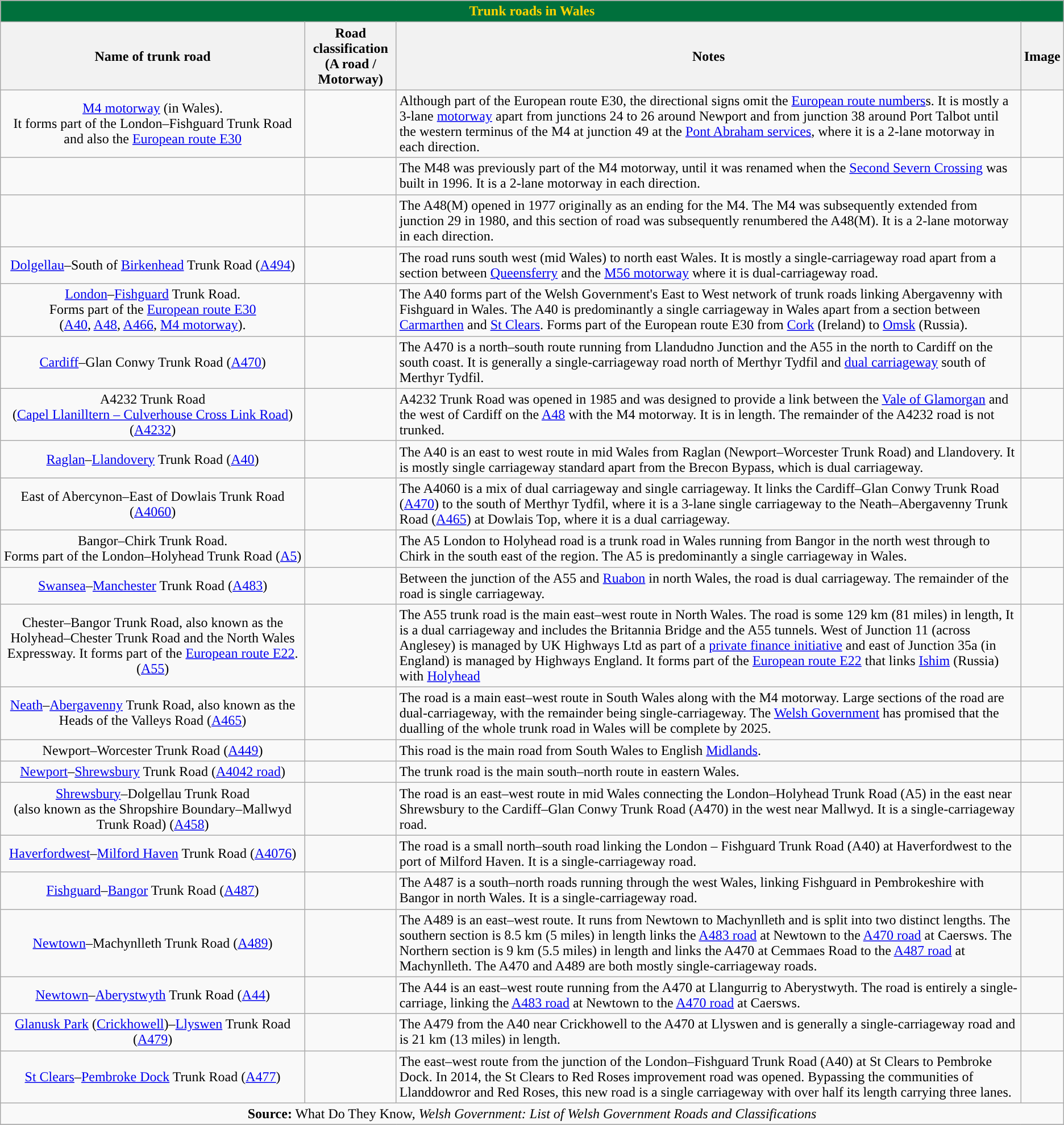<table class = "wikitable">
<tr>
<th colspan=4 style="text-align: center; background-color: #00703c; color: #ffd200;">Trunk roads in Wales</th>
</tr>
<tr>
<th>Name of trunk road</th>
<th>Road classification<br>(A road / Motorway)</th>
<th>Notes</th>
<th>Image</th>
</tr>
<tr>
<td style="text-align:center;"><a href='#'>M4 motorway</a> (in Wales).<br> It forms part of the London–Fishguard Trunk Road and also the <a href='#'>European route E30</a></td>
<td></td>
<td>Although part of the European route E30, the directional signs omit the <a href='#'>European route numbers</a>s. It is mostly a 3-lane <a href='#'>motorway</a> apart from junctions 24 to 26 around Newport and from junction 38 around Port Talbot until the western terminus of the M4 at junction 49 at the <a href='#'>Pont Abraham services</a>, where it is a 2-lane motorway in each direction.</td>
<td></td>
</tr>
<tr>
<td></td>
<td></td>
<td>The M48 was previously part of the M4 motorway, until it was renamed when the <a href='#'>Second Severn Crossing</a> was built in 1996. It is a 2-lane motorway in each direction.</td>
<td></td>
</tr>
<tr>
<td></td>
<td></td>
<td>The A48(M) opened in 1977 originally as an ending for the M4. The M4 was subsequently extended from junction 29 in 1980, and this section of road was subsequently renumbered the A48(M). It is a 2-lane motorway in each direction.</td>
<td><br></td>
</tr>
<tr>
<td style="text-align:center;"><a href='#'>Dolgellau</a>–South of <a href='#'>Birkenhead</a> Trunk Road (<a href='#'>A494</a>)</td>
<td></td>
<td>The road runs south west (mid Wales) to north east Wales. It is mostly a single-carriageway road apart from a section between <a href='#'>Queensferry</a> and the <a href='#'>M56 motorway</a> where it is dual-carriageway road.</td>
<td><br></td>
</tr>
<tr>
<td style="text-align:center;"><a href='#'>London</a>–<a href='#'>Fishguard</a> Trunk Road.<br>Forms part of the <a href='#'>European route E30</a><br>(<a href='#'>A40</a>, <a href='#'>A48</a>, <a href='#'>A466</a>, <a href='#'>M4 motorway</a>).</td>
<td style="text-align:center;"> <br> </td>
<td>The A40 forms part of the Welsh Government's East to West network of trunk roads linking Abergavenny with Fishguard in Wales. The A40 is predominantly a single carriageway in Wales apart from a section between <a href='#'>Carmarthen</a> and <a href='#'>St Clears</a>. Forms part of the  European route E30 from <a href='#'>Cork</a> (Ireland) to <a href='#'>Omsk</a> (Russia).</td>
<td></td>
</tr>
<tr>
<td style="text-align:center;"><a href='#'>Cardiff</a>–Glan Conwy Trunk Road (<a href='#'>A470</a>)</td>
<td></td>
<td>The A470 is a north–south route running from Llandudno Junction and the A55 in the north to Cardiff on the south coast. It is generally a single-carriageway road north of Merthyr Tydfil and <a href='#'>dual carriageway</a> south of Merthyr Tydfil.</td>
<td></td>
</tr>
<tr>
<td style="text-align:center;">A4232 Trunk Road<br>(<a href='#'>Capel Llanilltern – Culverhouse Cross Link Road</a>)<br>(<a href='#'>A4232</a>)</td>
<td></td>
<td>A4232 Trunk Road was opened in 1985 and was designed to provide a link between the <a href='#'>Vale of Glamorgan</a> and the west of Cardiff on the <a href='#'>A48</a> with the M4 motorway. It is  in length. The remainder of the A4232 road is not trunked.</td>
<td><br></td>
</tr>
<tr>
<td style="text-align:center;"><a href='#'>Raglan</a>–<a href='#'>Llandovery</a> Trunk Road (<a href='#'>A40</a>)</td>
<td></td>
<td>The A40 is an east to west route in mid Wales from Raglan (Newport–Worcester Trunk Road) and Llandovery. It is mostly single carriageway standard apart from the Brecon Bypass, which is dual carriageway.</td>
<td><br></td>
</tr>
<tr>
<td style="text-align:center;">East of Abercynon–East of Dowlais Trunk Road (<a href='#'>A4060</a>)</td>
<td></td>
<td>The A4060 is a mix of dual carriageway and single carriageway. It links the Cardiff–Glan Conwy Trunk Road (<a href='#'>A470</a>) to the south of Merthyr Tydfil, where it is a 3-lane single carriageway to the Neath–Abergavenny Trunk Road (<a href='#'>A465</a>) at Dowlais Top, where it is a dual carriageway.</td>
<td></td>
</tr>
<tr>
<td style="text-align:center;">Bangor–Chirk Trunk Road.<br> Forms part of the London–Holyhead Trunk Road (<a href='#'>A5</a>)</td>
<td></td>
<td>The A5 London to Holyhead road is a trunk road in Wales running from Bangor in the north west through to Chirk in the south east of the region. The A5 is predominantly a single carriageway in Wales.</td>
<td><br></td>
</tr>
<tr>
<td style="text-align:center;"><a href='#'>Swansea</a>–<a href='#'>Manchester</a> Trunk Road (<a href='#'>A483</a>)</td>
<td></td>
<td>Between the junction of the A55 and <a href='#'>Ruabon</a> in north Wales, the road is dual carriageway. The remainder of the road is single carriageway.</td>
<td><br></td>
</tr>
<tr>
<td style="text-align:center;">Chester–Bangor Trunk Road, also known as the Holyhead–Chester Trunk Road and the North Wales Expressway. It forms part of the <a href='#'>European route E22</a>. (<a href='#'>A55</a>)</td>
<td></td>
<td>The A55 trunk road is the main east–west route in North Wales. The road is some 129 km (81 miles) in length, It is a dual carriageway and includes the Britannia Bridge and the A55 tunnels. West of Junction 11 (across Anglesey) is managed by UK Highways Ltd as part of a <a href='#'>private finance initiative</a> and east of Junction 35a (in England) is managed by Highways England. It forms part of the  <a href='#'>European route E22</a> that links <a href='#'>Ishim</a> (Russia) with <a href='#'>Holyhead</a></td>
<td></td>
</tr>
<tr>
<td style="text-align:center;"><a href='#'>Neath</a>–<a href='#'>Abergavenny</a> Trunk Road, also known as the Heads of the Valleys Road (<a href='#'>A465</a>)</td>
<td></td>
<td>The road is a main east–west route in South Wales along with the M4 motorway. Large sections of the road are dual-carriageway, with the remainder being single-carriageway. The <a href='#'>Welsh Government</a> has promised that the dualling of the whole trunk road in Wales will be complete by 2025.</td>
<td></td>
</tr>
<tr>
<td style="text-align:center;">Newport–Worcester Trunk Road (<a href='#'>A449</a>)</td>
<td></td>
<td>This road is the main road from South Wales to English <a href='#'>Midlands</a>.</td>
<td><br></td>
</tr>
<tr>
<td style="text-align:center;"><a href='#'>Newport</a>–<a href='#'>Shrewsbury</a> Trunk Road (<a href='#'>A4042 road</a>)</td>
<td></td>
<td>The trunk road is the main south–north route in eastern Wales.</td>
<td><br></td>
</tr>
<tr>
<td style="text-align:center;"><a href='#'>Shrewsbury</a>–Dolgellau Trunk Road<br>(also known as the Shropshire Boundary–Mallwyd Trunk Road) (<a href='#'>A458</a>)</td>
<td></td>
<td>The road is an east–west route in mid Wales connecting the London–Holyhead Trunk Road (A5) in the east near Shrewsbury to the Cardiff–Glan Conwy Trunk Road (A470) in the west near Mallwyd. It is a single-carriageway road.</td>
<td></td>
</tr>
<tr>
<td style="text-align:center;"><a href='#'>Haverfordwest</a>–<a href='#'>Milford Haven</a> Trunk Road (<a href='#'>A4076</a>)</td>
<td></td>
<td>The road is a small north–south road linking the London – Fishguard Trunk Road (A40) at Haverfordwest to the port of Milford Haven. It is a single-carriageway road.</td>
<td></td>
</tr>
<tr>
<td style="text-align:center;"><a href='#'>Fishguard</a>–<a href='#'>Bangor</a> Trunk Road (<a href='#'>A487</a>)</td>
<td></td>
<td>The A487 is a south–north roads running through the west Wales, linking Fishguard in Pembrokeshire with Bangor in north Wales. It is a single-carriageway road.</td>
<td><br></td>
</tr>
<tr>
<td style="text-align:center;"><a href='#'>Newtown</a>–Machynlleth Trunk Road (<a href='#'>A489</a>)</td>
<td></td>
<td>The A489 is an east–west route. It runs from Newtown to Machynlleth and is split into two distinct lengths. The southern section is 8.5 km (5 miles) in length links the <a href='#'>A483 road</a> at Newtown to the <a href='#'>A470 road</a> at Caersws. The Northern section is 9 km (5.5 miles) in length and links the A470 at Cemmaes Road to the <a href='#'>A487 road</a> at Machynlleth. The A470 and A489 are both mostly single-carriageway roads.</td>
<td></td>
</tr>
<tr>
<td style="text-align:center;"><a href='#'>Newtown</a>–<a href='#'>Aberystwyth</a> Trunk Road (<a href='#'>A44</a>)</td>
<td></td>
<td>The A44 is an east–west route running from the A470 at Llangurrig to Aberystwyth. The road is entirely a single-carriage, linking the <a href='#'>A483 road</a> at Newtown to the <a href='#'>A470 road</a> at Caersws.</td>
<td></td>
</tr>
<tr>
<td style="text-align:center;"><a href='#'>Glanusk Park</a> (<a href='#'>Crickhowell</a>)–<a href='#'>Llyswen</a> Trunk Road (<a href='#'>A479</a>)</td>
<td></td>
<td>The A479 from the A40 near Crickhowell to the A470 at Llyswen and is generally a single-carriageway road and is 21 km (13 miles) in length.</td>
<td><br></td>
</tr>
<tr>
<td style="text-align:center;"><a href='#'>St Clears</a>–<a href='#'>Pembroke Dock</a> Trunk Road (<a href='#'>A477</a>)</td>
<td></td>
<td>The east–west route from the junction of the London–Fishguard Trunk Road (A40) at St Clears to Pembroke Dock. In 2014, the St Clears to Red Roses improvement road was opened. Bypassing the communities of Llanddowror and Red Roses, this new road is a single carriageway with over half its length carrying three lanes.</td>
<td><br></td>
</tr>
<tr align='center'>
<td colspan=4><strong>Source:</strong> What Do They Know, <em>Welsh Government: List of Welsh Government Roads and Classifications</em></td>
</tr>
<tr>
</tr>
</table>
